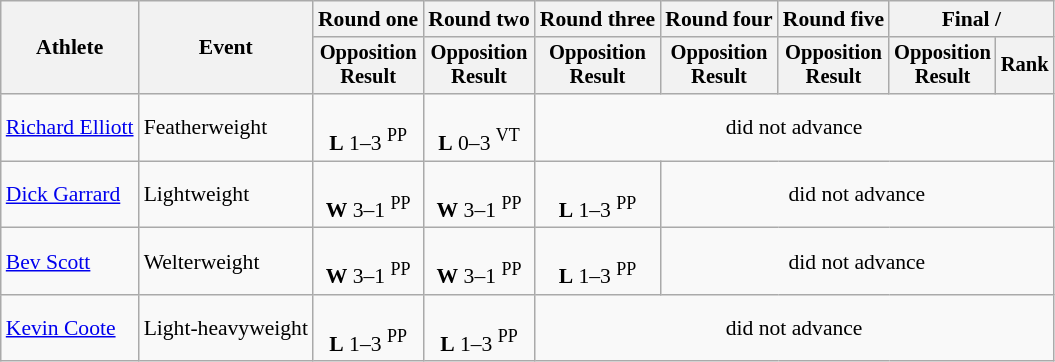<table class="wikitable" style="font-size:90%">
<tr>
<th rowspan=2>Athlete</th>
<th rowspan=2>Event</th>
<th>Round one</th>
<th>Round two</th>
<th>Round three</th>
<th>Round four</th>
<th>Round five</th>
<th colspan=2>Final / </th>
</tr>
<tr style="font-size: 95%">
<th>Opposition<br>Result</th>
<th>Opposition<br>Result</th>
<th>Opposition<br>Result</th>
<th>Opposition<br>Result</th>
<th>Opposition<br>Result</th>
<th>Opposition<br>Result</th>
<th>Rank</th>
</tr>
<tr align=center>
<td align=left><a href='#'>Richard Elliott</a></td>
<td align=left>Featherweight</td>
<td><br><strong>L</strong> 1–3 <sup>PP</sup></td>
<td><br><strong>L</strong> 0–3 <sup>VT</sup></td>
<td colspan=5>did not advance</td>
</tr>
<tr align=center>
<td align=left><a href='#'>Dick Garrard</a></td>
<td align=left>Lightweight</td>
<td><br> <strong>W</strong> 3–1 <sup>PP</sup></td>
<td><br><strong>W</strong> 3–1 <sup>PP</sup></td>
<td><br><strong>L</strong> 1–3 <sup>PP</sup></td>
<td colspan=4>did not advance</td>
</tr>
<tr align=center>
<td align=left><a href='#'>Bev Scott</a></td>
<td align=left>Welterweight</td>
<td><br><strong>W</strong> 3–1 <sup>PP</sup></td>
<td><br><strong>W</strong> 3–1 <sup>PP</sup></td>
<td><br><strong>L</strong> 1–3 <sup>PP</sup></td>
<td colspan=4>did not advance</td>
</tr>
<tr align=center>
<td align=left><a href='#'>Kevin Coote</a></td>
<td align=left>Light-heavyweight</td>
<td><br><strong>L</strong> 1–3 <sup>PP</sup></td>
<td><br><strong>L</strong> 1–3 <sup>PP</sup></td>
<td colspan=5>did not advance</td>
</tr>
</table>
